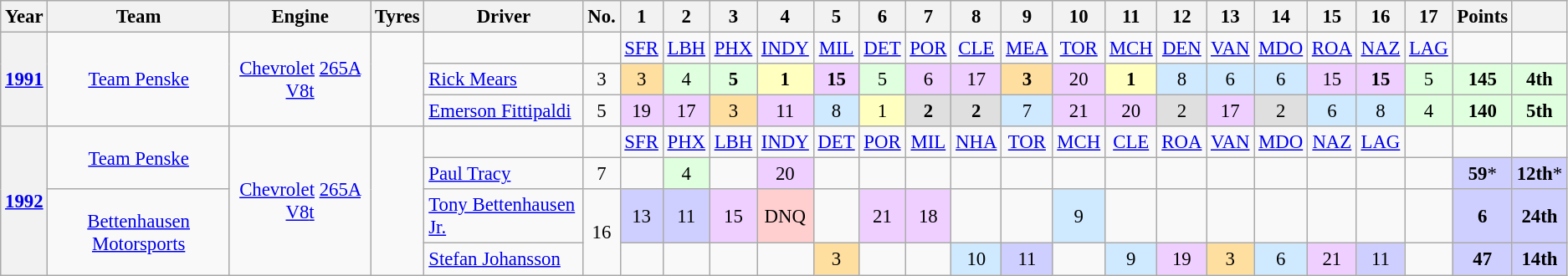<table class="wikitable" style="text-align:center; font-size:95%">
<tr>
<th>Year</th>
<th>Team</th>
<th>Engine</th>
<th>Tyres</th>
<th>Driver</th>
<th>No.</th>
<th>1</th>
<th>2</th>
<th>3</th>
<th>4</th>
<th>5</th>
<th>6</th>
<th>7</th>
<th>8</th>
<th>9</th>
<th>10</th>
<th>11</th>
<th>12</th>
<th>13</th>
<th>14</th>
<th>15</th>
<th>16</th>
<th>17</th>
<th>Points</th>
<th></th>
</tr>
<tr>
<th rowspan="3"><a href='#'>1991</a></th>
<td rowspan="3"><a href='#'>Team Penske</a></td>
<td rowspan="3"><a href='#'>Chevrolet</a> <a href='#'>265A</a> <a href='#'>V8</a><a href='#'>t</a></td>
<td rowspan="3"></td>
<td></td>
<td></td>
<td><a href='#'>SFR</a></td>
<td><a href='#'>LBH</a></td>
<td><a href='#'>PHX</a></td>
<td><a href='#'>INDY</a></td>
<td><a href='#'>MIL</a></td>
<td><a href='#'>DET</a></td>
<td><a href='#'>POR</a></td>
<td><a href='#'>CLE</a></td>
<td><a href='#'>MEA</a></td>
<td><a href='#'>TOR</a></td>
<td><a href='#'>MCH</a></td>
<td><a href='#'>DEN</a></td>
<td><a href='#'>VAN</a></td>
<td><a href='#'>MDO</a></td>
<td><a href='#'>ROA</a></td>
<td><a href='#'>NAZ</a></td>
<td><a href='#'>LAG</a></td>
<td></td>
<td></td>
</tr>
<tr>
<td align="left"> <a href='#'>Rick Mears</a></td>
<td>3</td>
<td style="background:#FFDF9F;">3</td>
<td style="background:#DFFFDF;">4</td>
<td style="background:#DFFFDF;"><strong>5</strong></td>
<td style="background:#FFFFBF;"><strong>1</strong></td>
<td style="background:#EFCFFF;"><strong>15</strong></td>
<td style="background:#DFFFDF;">5</td>
<td style="background:#EFCFFF;">6</td>
<td style="background:#EFCFFF;">17</td>
<td style="background:#FFDF9F;"><strong>3</strong></td>
<td style="background:#EFCFFF;">20</td>
<td style="background:#FFFFBF;"><strong>1</strong></td>
<td style="background:#CFEAFF;">8</td>
<td style="background:#CFEAFF;">6</td>
<td style="background:#CFEAFF;">6</td>
<td style="background:#EFCFFF;">15</td>
<td style="background:#EFCFFF;"><strong>15</strong></td>
<td style="background:#DFFFDF;">5</td>
<td style="background:#DFFFDF;"><strong>145</strong></td>
<td style="background:#DFFFDF;"><strong>4th</strong></td>
</tr>
<tr>
<td align="left"> <a href='#'>Emerson Fittipaldi</a></td>
<td>5</td>
<td style="background:#EFCFFF;">19</td>
<td style="background:#EFCFFF;">17</td>
<td style="background:#FFDF9F;">3</td>
<td style="background:#EFCFFF;">11</td>
<td style="background:#CFEAFF;">8</td>
<td style="background:#FFFFBF;">1</td>
<td style="background:#DFDFDF;"><strong>2</strong></td>
<td style="background:#DFDFDF;"><strong>2</strong></td>
<td style="background:#CFEAFF;">7</td>
<td style="background:#EFCFFF;">21</td>
<td style="background:#EFCFFF;">20</td>
<td style="background:#DFDFDF;">2</td>
<td style="background:#EFCFFF;">17</td>
<td style="background:#DFDFDF;">2</td>
<td style="background:#CFEAFF;">6</td>
<td style="background:#CFEAFF;">8</td>
<td style="background:#DFFFDF;">4</td>
<td style="background:#DFFFDF;"><strong>140</strong></td>
<td style="background:#DFFFDF;"><strong>5th</strong></td>
</tr>
<tr>
<th rowspan="4"><a href='#'>1992</a></th>
<td rowspan="2"><a href='#'>Team Penske</a></td>
<td rowspan="4"><a href='#'>Chevrolet</a> <a href='#'>265A</a> <a href='#'>V8</a><a href='#'>t</a></td>
<td rowspan="4"></td>
<td></td>
<td></td>
<td><a href='#'>SFR</a></td>
<td><a href='#'>PHX</a></td>
<td><a href='#'>LBH</a></td>
<td><a href='#'>INDY</a></td>
<td><a href='#'>DET</a></td>
<td><a href='#'>POR</a></td>
<td><a href='#'>MIL</a></td>
<td><a href='#'>NHA</a></td>
<td><a href='#'>TOR</a></td>
<td><a href='#'>MCH</a></td>
<td><a href='#'>CLE</a></td>
<td><a href='#'>ROA</a></td>
<td><a href='#'>VAN</a></td>
<td><a href='#'>MDO</a></td>
<td><a href='#'>NAZ</a></td>
<td><a href='#'>LAG</a></td>
<td></td>
<td></td>
<td></td>
</tr>
<tr>
<td align="left"> <a href='#'>Paul Tracy</a></td>
<td>7</td>
<td></td>
<td style="background:#dfffdf;">4</td>
<td></td>
<td style="background:#efcfff;">20</td>
<td></td>
<td></td>
<td></td>
<td></td>
<td></td>
<td></td>
<td></td>
<td></td>
<td></td>
<td></td>
<td></td>
<td></td>
<td></td>
<td style="background:#CFCFFF;"><strong>59</strong>*</td>
<td style="background:#CFCFFF;"><strong>12th</strong>*</td>
</tr>
<tr>
<td rowspan="2"><a href='#'>Bettenhausen Motorsports</a></td>
<td align="left"> <a href='#'>Tony Bettenhausen Jr.</a></td>
<td rowspan="2">16</td>
<td style="background:#CFCFFF;">13</td>
<td style="background:#CFCFFF;">11</td>
<td style="background:#efcfff;">15</td>
<td style="background:#ffcfcf;">DNQ</td>
<td></td>
<td style="background:#efcfff;">21</td>
<td style="background:#efcfff;">18</td>
<td></td>
<td></td>
<td style="background:#CFEAFF;">9</td>
<td></td>
<td></td>
<td></td>
<td></td>
<td></td>
<td></td>
<td></td>
<td style="background:#CFCFFF;"><strong>6</strong></td>
<td style="background:#CFCFFF;"><strong>24th</strong></td>
</tr>
<tr>
<td align="left"> <a href='#'>Stefan Johansson</a></td>
<td></td>
<td></td>
<td></td>
<td></td>
<td style="background:#ffdf9f;">3</td>
<td></td>
<td></td>
<td style="background:#CFEAFF;">10</td>
<td style="background:#CFCFFF;">11</td>
<td></td>
<td style="background:#CFEAFF;">9</td>
<td style="background:#efcfff;">19</td>
<td style="background:#ffdf9f;">3</td>
<td style="background:#CFEAFF;">6</td>
<td style="background:#efcfff;">21</td>
<td style="background:#CFCFFF;">11</td>
<td></td>
<td style="background:#CFCFFF;"><strong>47</strong></td>
<td style="background:#CFCFFF;"><strong>14th</strong></td>
</tr>
</table>
